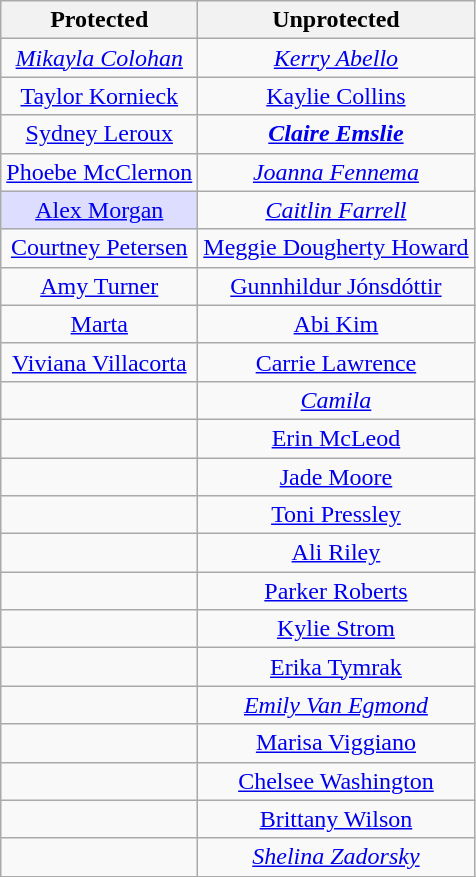<table class="wikitable" style="text-align:center">
<tr>
<th scope="col">Protected</th>
<th scope="col">Unprotected</th>
</tr>
<tr>
<td><em><a href='#'>Mikayla Colohan</a></em></td>
<td><em><a href='#'>Kerry Abello</a></em></td>
</tr>
<tr>
<td><a href='#'>Taylor Kornieck</a></td>
<td><a href='#'>Kaylie Collins</a></td>
</tr>
<tr>
<td><a href='#'>Sydney Leroux</a></td>
<td><strong><em><a href='#'>Claire Emslie</a></em></strong></td>
</tr>
<tr>
<td><a href='#'>Phoebe McClernon</a></td>
<td><em><a href='#'>Joanna Fennema</a></em></td>
</tr>
<tr>
<td style="background:#ddf;"><a href='#'>Alex Morgan</a></td>
<td><em><a href='#'>Caitlin Farrell</a></em></td>
</tr>
<tr>
<td><a href='#'>Courtney Petersen</a></td>
<td><a href='#'>Meggie Dougherty Howard</a></td>
</tr>
<tr>
<td><a href='#'>Amy Turner</a></td>
<td><a href='#'>Gunnhildur Jónsdóttir</a></td>
</tr>
<tr>
<td><a href='#'>Marta</a></td>
<td><a href='#'>Abi Kim</a></td>
</tr>
<tr>
<td><a href='#'>Viviana Villacorta</a></td>
<td><a href='#'>Carrie Lawrence</a></td>
</tr>
<tr>
<td></td>
<td><em><a href='#'>Camila</a></em></td>
</tr>
<tr>
<td></td>
<td><a href='#'>Erin McLeod</a></td>
</tr>
<tr>
<td></td>
<td><a href='#'>Jade Moore</a></td>
</tr>
<tr>
<td></td>
<td><a href='#'>Toni Pressley</a></td>
</tr>
<tr>
<td></td>
<td><a href='#'>Ali Riley</a></td>
</tr>
<tr>
<td></td>
<td><a href='#'>Parker Roberts</a></td>
</tr>
<tr>
<td></td>
<td><a href='#'>Kylie Strom</a></td>
</tr>
<tr>
<td></td>
<td><a href='#'>Erika Tymrak</a></td>
</tr>
<tr>
<td></td>
<td><em><a href='#'>Emily Van Egmond</a></em></td>
</tr>
<tr>
<td></td>
<td><a href='#'>Marisa Viggiano</a></td>
</tr>
<tr>
<td></td>
<td><a href='#'>Chelsee Washington</a></td>
</tr>
<tr>
<td></td>
<td><a href='#'>Brittany Wilson</a></td>
</tr>
<tr>
<td></td>
<td><em><a href='#'>Shelina Zadorsky</a></em></td>
</tr>
<tr>
</tr>
</table>
